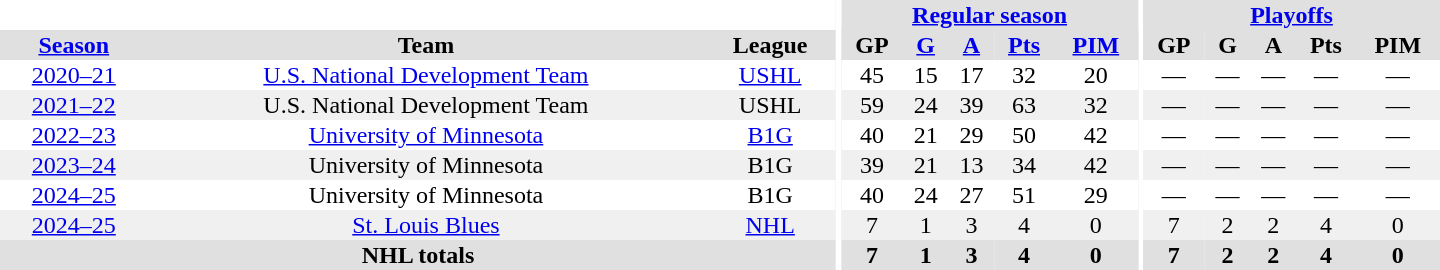<table border="0" cellpadding="1" cellspacing="0" style="text-align:center; width:60em">
<tr bgcolor="#e0e0e0">
<th colspan="3" bgcolor="#ffffff"></th>
<th rowspan="100" bgcolor="#ffffff"></th>
<th colspan="5"><a href='#'>Regular season</a></th>
<th rowspan="100" bgcolor="#ffffff"></th>
<th colspan="5"><a href='#'>Playoffs</a></th>
</tr>
<tr bgcolor="#e0e0e0">
<th><a href='#'>Season</a></th>
<th>Team</th>
<th>League</th>
<th>GP</th>
<th><a href='#'>G</a></th>
<th><a href='#'>A</a></th>
<th><a href='#'>Pts</a></th>
<th><a href='#'>PIM</a></th>
<th>GP</th>
<th>G</th>
<th>A</th>
<th>Pts</th>
<th>PIM</th>
</tr>
<tr>
<td><a href='#'>2020–21</a></td>
<td><a href='#'>U.S. National Development Team</a></td>
<td><a href='#'>USHL</a></td>
<td>45</td>
<td>15</td>
<td>17</td>
<td>32</td>
<td>20</td>
<td>—</td>
<td>—</td>
<td>—</td>
<td>—</td>
<td>—</td>
</tr>
<tr bgcolor="#f0f0f0">
<td><a href='#'>2021–22</a></td>
<td>U.S. National Development Team</td>
<td>USHL</td>
<td>59</td>
<td>24</td>
<td>39</td>
<td>63</td>
<td>32</td>
<td>—</td>
<td>—</td>
<td>—</td>
<td>—</td>
<td>—</td>
</tr>
<tr>
<td><a href='#'>2022–23</a></td>
<td><a href='#'>University of Minnesota</a></td>
<td><a href='#'>B1G</a></td>
<td>40</td>
<td>21</td>
<td>29</td>
<td>50</td>
<td>42</td>
<td>—</td>
<td>—</td>
<td>—</td>
<td>—</td>
<td>—</td>
</tr>
<tr bgcolor="#f0f0f0">
<td><a href='#'>2023–24</a></td>
<td>University of Minnesota</td>
<td>B1G</td>
<td>39</td>
<td>21</td>
<td>13</td>
<td>34</td>
<td>42</td>
<td>—</td>
<td>—</td>
<td>—</td>
<td>—</td>
<td>—</td>
</tr>
<tr>
<td><a href='#'>2024–25</a></td>
<td>University of Minnesota</td>
<td>B1G</td>
<td>40</td>
<td>24</td>
<td>27</td>
<td>51</td>
<td>29</td>
<td>—</td>
<td>—</td>
<td>—</td>
<td>—</td>
<td>—</td>
</tr>
<tr bgcolor="#f0f0f0">
<td><a href='#'>2024–25</a></td>
<td><a href='#'>St. Louis Blues</a></td>
<td><a href='#'>NHL</a></td>
<td>7</td>
<td>1</td>
<td>3</td>
<td>4</td>
<td>0</td>
<td>7</td>
<td>2</td>
<td>2</td>
<td>4</td>
<td>0</td>
</tr>
<tr bgcolor="#e0e0e0">
<th colspan="3">NHL totals</th>
<th>7</th>
<th>1</th>
<th>3</th>
<th>4</th>
<th>0</th>
<th>7</th>
<th>2</th>
<th>2</th>
<th>4</th>
<th>0</th>
</tr>
</table>
